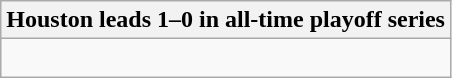<table class="wikitable collapsible collapsed">
<tr>
<th>Houston leads 1–0 in all-time playoff series</th>
</tr>
<tr>
<td><br></td>
</tr>
</table>
